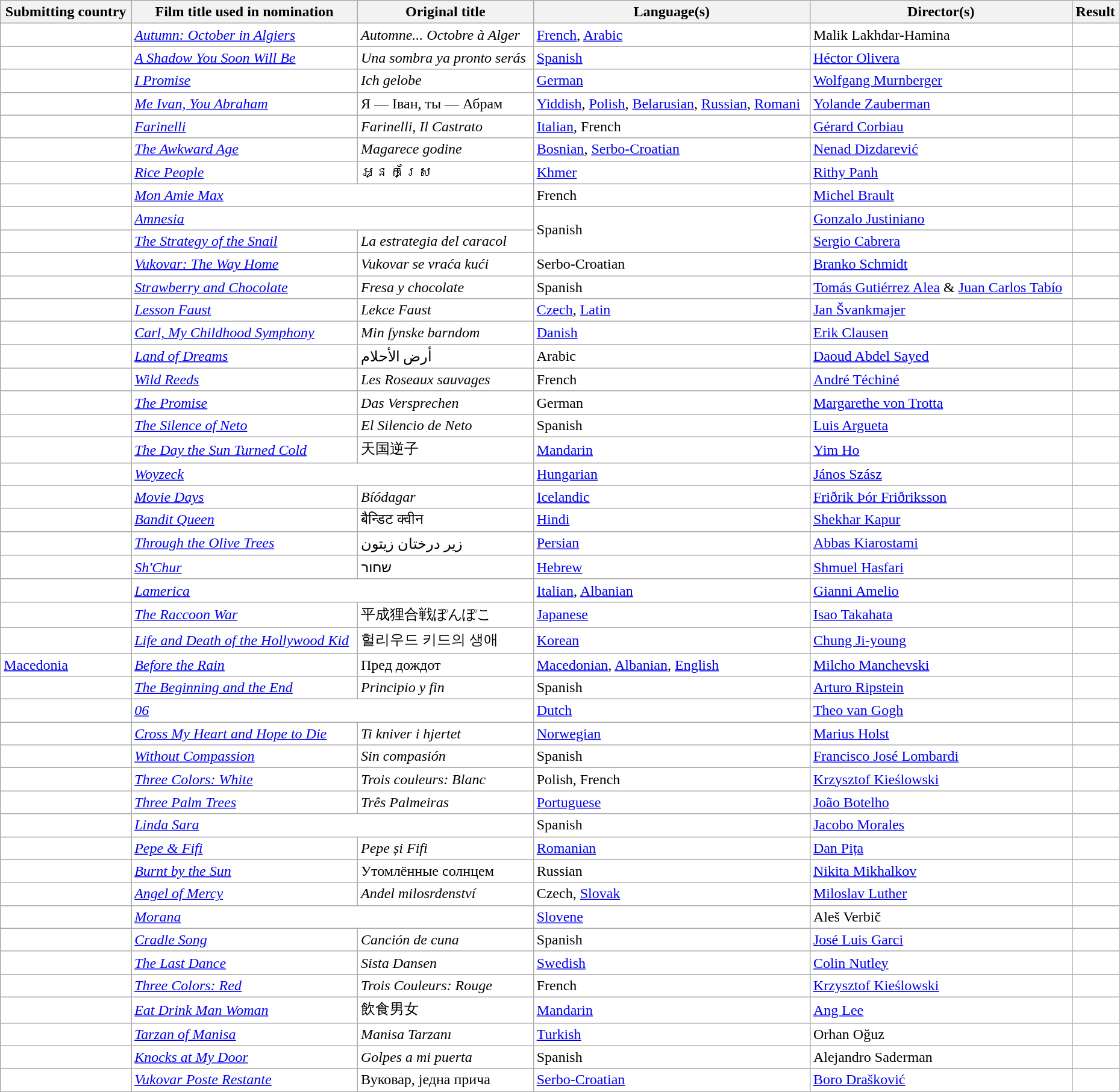<table class="wikitable sortable" width="98%" style="background:#ffffff;">
<tr>
<th>Submitting country</th>
<th>Film title used in nomination</th>
<th>Original title</th>
<th>Language(s)</th>
<th>Director(s)</th>
<th>Result</th>
</tr>
<tr>
<td></td>
<td><em><a href='#'>Autumn: October in Algiers</a></em></td>
<td><em>Automne... Octobre à Alger</em></td>
<td><a href='#'>French</a>, <a href='#'>Arabic</a></td>
<td>Malik Lakhdar-Hamina</td>
<td></td>
</tr>
<tr>
<td></td>
<td><em><a href='#'>A Shadow You Soon Will Be</a></em></td>
<td><em>Una sombra ya pronto serás</em></td>
<td><a href='#'>Spanish</a></td>
<td><a href='#'>Héctor Olivera</a></td>
<td></td>
</tr>
<tr>
<td></td>
<td><em><a href='#'>I Promise</a></em></td>
<td><em>Ich gelobe</em></td>
<td><a href='#'>German</a></td>
<td><a href='#'>Wolfgang Murnberger</a></td>
<td></td>
</tr>
<tr>
<td></td>
<td><em><a href='#'>Me Ivan, You Abraham</a></em></td>
<td>Я — Іван, ты — Абрам</td>
<td><a href='#'>Yiddish</a>, <a href='#'>Polish</a>, <a href='#'>Belarusian</a>, <a href='#'>Russian</a>, <a href='#'>Romani</a></td>
<td><a href='#'>Yolande Zauberman</a></td>
<td></td>
</tr>
<tr>
<td></td>
<td><em><a href='#'>Farinelli</a></em></td>
<td><em>Farinelli, Il Castrato</em></td>
<td><a href='#'>Italian</a>, French</td>
<td><a href='#'>Gérard Corbiau</a></td>
<td></td>
</tr>
<tr>
<td></td>
<td><em><a href='#'>The Awkward Age</a></em></td>
<td><em>Magarece godine</em></td>
<td><a href='#'>Bosnian</a>, <a href='#'>Serbo-Croatian</a></td>
<td><a href='#'>Nenad Dizdarević</a></td>
<td></td>
</tr>
<tr>
<td></td>
<td><em><a href='#'>Rice People</a></em></td>
<td>អ្នកស្រែ</td>
<td><a href='#'>Khmer</a></td>
<td><a href='#'>Rithy Panh</a></td>
<td></td>
</tr>
<tr>
<td></td>
<td colspan="2"><em><a href='#'>Mon Amie Max</a></em></td>
<td>French</td>
<td><a href='#'>Michel Brault</a></td>
<td></td>
</tr>
<tr>
<td></td>
<td colspan="2"><em><a href='#'>Amnesia</a></em></td>
<td rowspan="2">Spanish</td>
<td><a href='#'>Gonzalo Justiniano</a></td>
<td></td>
</tr>
<tr>
<td></td>
<td><em><a href='#'>The Strategy of the Snail</a></em></td>
<td><em>La estrategia del caracol</em></td>
<td><a href='#'>Sergio Cabrera</a></td>
<td></td>
</tr>
<tr>
<td></td>
<td><em><a href='#'>Vukovar: The Way Home</a></em></td>
<td><em>Vukovar se vraća kući</em></td>
<td>Serbo-Croatian</td>
<td><a href='#'>Branko Schmidt</a></td>
<td></td>
</tr>
<tr>
<td></td>
<td><em><a href='#'>Strawberry and Chocolate</a></em></td>
<td><em>Fresa y chocolate</em></td>
<td>Spanish</td>
<td><a href='#'>Tomás Gutiérrez Alea</a> & <a href='#'>Juan Carlos Tabío</a></td>
<td></td>
</tr>
<tr>
<td></td>
<td><em><a href='#'>Lesson Faust</a></em></td>
<td><em>Lekce Faust</em></td>
<td><a href='#'>Czech</a>, <a href='#'>Latin</a></td>
<td><a href='#'>Jan Švankmajer</a></td>
<td></td>
</tr>
<tr>
<td></td>
<td><em><a href='#'>Carl, My Childhood Symphony</a></em></td>
<td><em>Min fynske barndom</em></td>
<td><a href='#'>Danish</a></td>
<td><a href='#'>Erik Clausen</a></td>
<td></td>
</tr>
<tr>
<td></td>
<td><em><a href='#'>Land of Dreams</a></em></td>
<td>أرض الأحلام</td>
<td>Arabic</td>
<td><a href='#'>Daoud Abdel Sayed</a></td>
<td></td>
</tr>
<tr>
<td></td>
<td><em><a href='#'>Wild Reeds</a></em></td>
<td><em>Les Roseaux sauvages</em></td>
<td>French</td>
<td><a href='#'>André Téchiné</a></td>
<td></td>
</tr>
<tr>
<td></td>
<td><em><a href='#'>The Promise</a></em></td>
<td><em>Das Versprechen</em></td>
<td>German</td>
<td><a href='#'>Margarethe von Trotta</a></td>
<td></td>
</tr>
<tr>
<td></td>
<td><em><a href='#'>The Silence of Neto</a></em></td>
<td><em>El Silencio de Neto</em></td>
<td>Spanish</td>
<td><a href='#'>Luis Argueta</a></td>
<td></td>
</tr>
<tr>
<td></td>
<td><em><a href='#'>The Day the Sun Turned Cold</a></em></td>
<td>天国逆子</td>
<td><a href='#'>Mandarin</a></td>
<td><a href='#'>Yim Ho</a></td>
<td></td>
</tr>
<tr>
<td></td>
<td colspan="2"><em><a href='#'>Woyzeck</a></em></td>
<td><a href='#'>Hungarian</a></td>
<td><a href='#'>János Szász</a></td>
<td></td>
</tr>
<tr>
<td></td>
<td><em><a href='#'>Movie Days</a></em></td>
<td><em>Bíódagar</em></td>
<td><a href='#'>Icelandic</a></td>
<td><a href='#'>Friðrik Þór Friðriksson</a></td>
<td></td>
</tr>
<tr>
<td></td>
<td><em><a href='#'>Bandit Queen</a></em></td>
<td>बैन्डिट क्वीन</td>
<td><a href='#'>Hindi</a></td>
<td><a href='#'>Shekhar Kapur</a></td>
<td></td>
</tr>
<tr>
<td></td>
<td><em><a href='#'>Through the Olive Trees</a></em></td>
<td>زیر درختان زیتون</td>
<td><a href='#'>Persian</a></td>
<td><a href='#'>Abbas Kiarostami</a></td>
<td></td>
</tr>
<tr>
<td></td>
<td><em><a href='#'>Sh'Chur</a></em></td>
<td>שחור</td>
<td><a href='#'>Hebrew</a></td>
<td><a href='#'>Shmuel Hasfari</a></td>
<td></td>
</tr>
<tr>
<td></td>
<td colspan="2"><em><a href='#'>Lamerica</a></em></td>
<td><a href='#'>Italian</a>, <a href='#'>Albanian</a></td>
<td><a href='#'>Gianni Amelio</a></td>
<td></td>
</tr>
<tr>
<td></td>
<td><em><a href='#'>The Raccoon War</a></em></td>
<td>平成狸合戦ぽんぽこ</td>
<td><a href='#'>Japanese</a></td>
<td><a href='#'>Isao Takahata</a></td>
<td></td>
</tr>
<tr>
<td></td>
<td><em><a href='#'>Life and Death of the Hollywood Kid</a></em></td>
<td>헐리우드 키드의 생애</td>
<td><a href='#'>Korean</a></td>
<td><a href='#'>Chung Ji-young</a></td>
<td></td>
</tr>
<tr>
<td> <a href='#'>Macedonia</a></td>
<td><em><a href='#'>Before the Rain</a></em></td>
<td>Пред дождот</td>
<td><a href='#'>Macedonian</a>, <a href='#'>Albanian</a>, <a href='#'>English</a></td>
<td><a href='#'>Milcho Manchevski</a></td>
<td></td>
</tr>
<tr>
<td></td>
<td><em><a href='#'>The Beginning and the End</a></em></td>
<td><em>Principio y fin</em></td>
<td>Spanish</td>
<td><a href='#'>Arturo Ripstein</a></td>
<td></td>
</tr>
<tr>
<td></td>
<td colspan="2"><em><a href='#'>06</a></em></td>
<td><a href='#'>Dutch</a></td>
<td><a href='#'>Theo van Gogh</a></td>
<td></td>
</tr>
<tr>
<td></td>
<td><em><a href='#'>Cross My Heart and Hope to Die</a></em></td>
<td><em>Ti kniver i hjertet</em></td>
<td><a href='#'>Norwegian</a></td>
<td><a href='#'>Marius Holst</a></td>
<td></td>
</tr>
<tr>
<td></td>
<td><em><a href='#'>Without Compassion</a></em></td>
<td><em>Sin compasión</em></td>
<td>Spanish</td>
<td><a href='#'>Francisco José Lombardi</a></td>
<td></td>
</tr>
<tr>
<td></td>
<td><em><a href='#'>Three Colors: White</a></em></td>
<td><em>Trois couleurs: Blanc</em></td>
<td>Polish, French</td>
<td><a href='#'>Krzysztof Kieślowski</a></td>
<td></td>
</tr>
<tr>
<td></td>
<td><em><a href='#'>Three Palm Trees</a></em></td>
<td><em>Três Palmeiras</em></td>
<td><a href='#'>Portuguese</a></td>
<td><a href='#'>João Botelho</a></td>
<td></td>
</tr>
<tr>
<td></td>
<td colspan="2"><em><a href='#'>Linda Sara</a></em></td>
<td>Spanish</td>
<td><a href='#'>Jacobo Morales</a></td>
<td></td>
</tr>
<tr>
<td></td>
<td><em><a href='#'>Pepe & Fifi</a></em></td>
<td><em>Pepe și Fifi</em></td>
<td><a href='#'>Romanian</a></td>
<td><a href='#'>Dan Pița</a></td>
<td></td>
</tr>
<tr>
<td></td>
<td><em><a href='#'>Burnt by the Sun</a></em></td>
<td>Утомлённые солнцем</td>
<td>Russian</td>
<td><a href='#'>Nikita Mikhalkov</a></td>
<td></td>
</tr>
<tr>
<td></td>
<td><em><a href='#'>Angel of Mercy</a></em></td>
<td><em>Andel milosrdenství</em></td>
<td>Czech, <a href='#'>Slovak</a></td>
<td><a href='#'>Miloslav Luther</a></td>
<td></td>
</tr>
<tr>
<td></td>
<td colspan="2"><em><a href='#'>Morana</a></em></td>
<td><a href='#'>Slovene</a></td>
<td>Aleš Verbič</td>
<td></td>
</tr>
<tr>
<td></td>
<td><em><a href='#'>Cradle Song</a></em></td>
<td><em>Canción de cuna</em></td>
<td>Spanish</td>
<td><a href='#'>José Luis Garci</a></td>
<td></td>
</tr>
<tr>
<td></td>
<td><em><a href='#'>The Last Dance</a></em></td>
<td><em>Sista Dansen</em></td>
<td><a href='#'>Swedish</a></td>
<td><a href='#'>Colin Nutley</a></td>
<td></td>
</tr>
<tr>
<td></td>
<td><em><a href='#'>Three Colors: Red</a></em></td>
<td><em>Trois Couleurs: Rouge</em></td>
<td>French</td>
<td><a href='#'>Krzysztof Kieślowski</a></td>
<td></td>
</tr>
<tr>
<td></td>
<td><em><a href='#'>Eat Drink Man Woman</a></em></td>
<td>飲食男女</td>
<td><a href='#'>Mandarin</a></td>
<td><a href='#'>Ang Lee</a></td>
<td></td>
</tr>
<tr>
<td></td>
<td><em><a href='#'>Tarzan of Manisa</a></em></td>
<td><em>Manisa Tarzanı</em></td>
<td><a href='#'>Turkish</a></td>
<td>Orhan Oğuz</td>
<td></td>
</tr>
<tr>
<td></td>
<td><em><a href='#'>Knocks at My Door</a></em></td>
<td><em>Golpes a mi puerta</em></td>
<td>Spanish</td>
<td>Alejandro Saderman</td>
<td></td>
</tr>
<tr>
<td></td>
<td><em><a href='#'>Vukovar Poste Restante</a></em></td>
<td>Вуковар, једна прича</td>
<td><a href='#'>Serbo-Croatian</a></td>
<td><a href='#'>Boro Drašković</a></td>
<td></td>
</tr>
</table>
